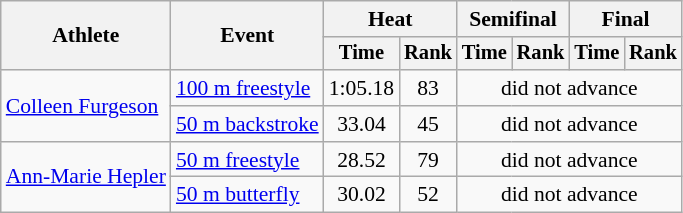<table class=wikitable style="font-size:90%">
<tr>
<th rowspan="2">Athlete</th>
<th rowspan="2">Event</th>
<th colspan="2">Heat</th>
<th colspan="2">Semifinal</th>
<th colspan="2">Final</th>
</tr>
<tr style="font-size:95%">
<th>Time</th>
<th>Rank</th>
<th>Time</th>
<th>Rank</th>
<th>Time</th>
<th>Rank</th>
</tr>
<tr align=center>
<td align=left rowspan=2><a href='#'>Colleen Furgeson</a></td>
<td align=left><a href='#'>100 m freestyle</a></td>
<td>1:05.18</td>
<td>83</td>
<td colspan=4>did not advance</td>
</tr>
<tr align=center>
<td align=left><a href='#'>50 m backstroke</a></td>
<td>33.04</td>
<td>45</td>
<td colspan=4>did not advance</td>
</tr>
<tr align=center>
<td align=left rowspan=2><a href='#'>Ann-Marie Hepler</a></td>
<td align=left><a href='#'>50 m freestyle</a></td>
<td>28.52</td>
<td>79</td>
<td colspan=4>did not advance</td>
</tr>
<tr align=center>
<td align=left><a href='#'>50 m butterfly</a></td>
<td>30.02</td>
<td>52</td>
<td colspan=4>did not advance</td>
</tr>
</table>
